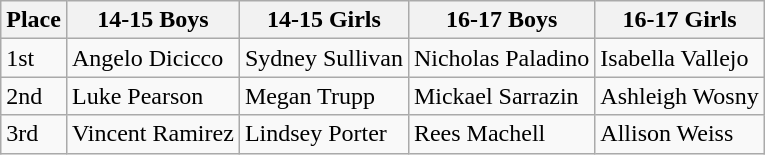<table class="wikitable">
<tr>
<th>Place</th>
<th>14-15 Boys</th>
<th>14-15 Girls</th>
<th>16-17 Boys</th>
<th>16-17 Girls</th>
</tr>
<tr>
<td>1st</td>
<td>Angelo Dicicco</td>
<td>Sydney Sullivan</td>
<td>Nicholas Paladino</td>
<td>Isabella Vallejo</td>
</tr>
<tr>
<td>2nd</td>
<td>Luke Pearson</td>
<td>Megan Trupp</td>
<td>Mickael Sarrazin</td>
<td>Ashleigh Wosny</td>
</tr>
<tr>
<td>3rd</td>
<td>Vincent Ramirez</td>
<td>Lindsey Porter</td>
<td>Rees Machell</td>
<td>Allison Weiss</td>
</tr>
</table>
